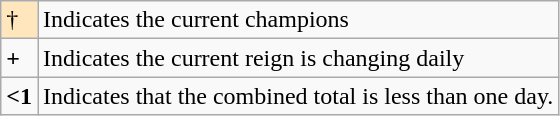<table class="wikitable">
<tr>
<td style="background-color:#FFE6BD">†</td>
<td>Indicates the current champions</td>
</tr>
<tr>
<td><strong>+</strong></td>
<td>Indicates the current reign is changing daily</td>
</tr>
<tr>
<td><strong><1</strong></td>
<td>Indicates that the combined total is less than one day.</td>
</tr>
</table>
